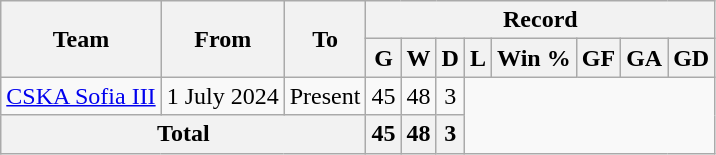<table class="wikitable" style="text-align: center">
<tr>
<th rowspan=2>Team</th>
<th rowspan=2>From</th>
<th rowspan=2>To</th>
<th colspan=8>Record</th>
</tr>
<tr>
<th>G</th>
<th>W</th>
<th>D</th>
<th>L</th>
<th>Win %</th>
<th>GF</th>
<th>GA</th>
<th>GD</th>
</tr>
<tr>
<td align=left><a href='#'>CSKA Sofia III</a></td>
<td align=left>1 July 2024</td>
<td align=left>Present<br></td>
<td align=centre>45</td>
<td align=centre>48</td>
<td align=centre>3</td>
</tr>
<tr>
<th colspan=3>Total<br></th>
<th align=centre>45</th>
<th align=centre>48</th>
<th align=centre>3</th>
</tr>
</table>
